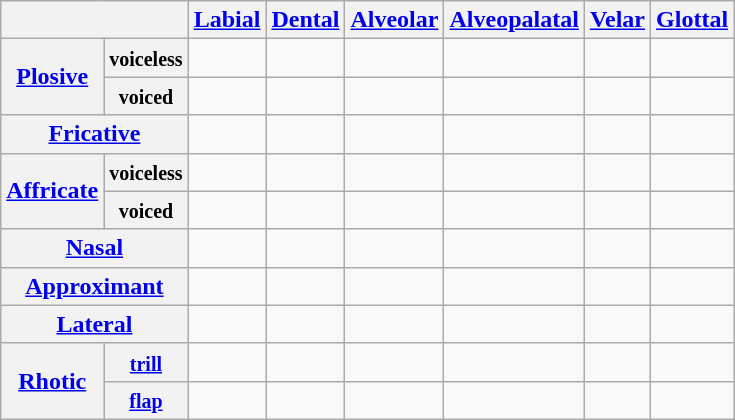<table class="wikitable" style="text-align:center;">
<tr>
<th colspan="2"></th>
<th><a href='#'>Labial</a></th>
<th><a href='#'>Dental</a></th>
<th><a href='#'>Alveolar</a></th>
<th><a href='#'>Alveopalatal</a></th>
<th><a href='#'>Velar</a></th>
<th><a href='#'>Glottal</a></th>
</tr>
<tr>
<th rowspan="2"><a href='#'>Plosive</a></th>
<th><small>voiceless</small></th>
<td></td>
<td></td>
<td> </td>
<td></td>
<td></td>
<td></td>
</tr>
<tr>
<th><small>voiced</small></th>
<td></td>
<td></td>
<td> </td>
<td></td>
<td></td>
<td></td>
</tr>
<tr>
<th colspan="2"><a href='#'>Fricative</a></th>
<td></td>
<td></td>
<td></td>
<td> </td>
<td></td>
<td></td>
</tr>
<tr>
<th rowspan="2"><a href='#'>Affricate</a></th>
<th><small>voiceless</small></th>
<td></td>
<td></td>
<td> </td>
<td> </td>
<td></td>
<td></td>
</tr>
<tr>
<th><small>voiced</small></th>
<td></td>
<td></td>
<td></td>
<td> </td>
<td></td>
<td></td>
</tr>
<tr>
<th colspan="2"><a href='#'>Nasal</a></th>
<td></td>
<td></td>
<td></td>
<td> </td>
<td></td>
<td></td>
</tr>
<tr>
<th colspan="2"><a href='#'>Approximant</a></th>
<td></td>
<td></td>
<td></td>
<td> </td>
<td></td>
<td></td>
</tr>
<tr>
<th colspan="2"><a href='#'>Lateral</a></th>
<td></td>
<td></td>
<td></td>
<td></td>
<td></td>
<td></td>
</tr>
<tr>
<th rowspan="2"><a href='#'>Rhotic</a></th>
<th><small><a href='#'>trill</a></small></th>
<td></td>
<td></td>
<td> </td>
<td></td>
<td></td>
<td></td>
</tr>
<tr>
<th><small><a href='#'>flap</a></small></th>
<td></td>
<td></td>
<td> </td>
<td></td>
<td></td>
<td></td>
</tr>
</table>
